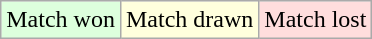<table class="wikitable">
<tr>
<td bgcolor="#ddffdd">Match won</td>
<td bgcolor="#ffffdd">Match drawn</td>
<td bgcolor="#ffdddd">Match lost</td>
</tr>
</table>
